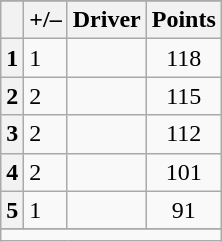<table class="wikitable sortable">
<tr>
</tr>
<tr>
<th scope="col"></th>
<th scope="col">+/–</th>
<th scope="col">Driver</th>
<th scope="col">Points</th>
</tr>
<tr>
<th scope="row">1</th>
<td align="left"> 1</td>
<td></td>
<td style="text-align:center;">118</td>
</tr>
<tr>
<th scope="row">2</th>
<td align="left"> 2</td>
<td></td>
<td style="text-align:center;">115</td>
</tr>
<tr>
<th scope="row">3</th>
<td align="left"> 2</td>
<td></td>
<td style="text-align:center;">112</td>
</tr>
<tr>
<th scope="row">4</th>
<td align="left"> 2</td>
<td></td>
<td style="text-align:center;">101</td>
</tr>
<tr>
<th scope="row">5</th>
<td align="left"> 1</td>
<td></td>
<td style="text-align:center;">91</td>
</tr>
<tr>
</tr>
<tr class="sortbottom">
<td colspan="9"></td>
</tr>
</table>
